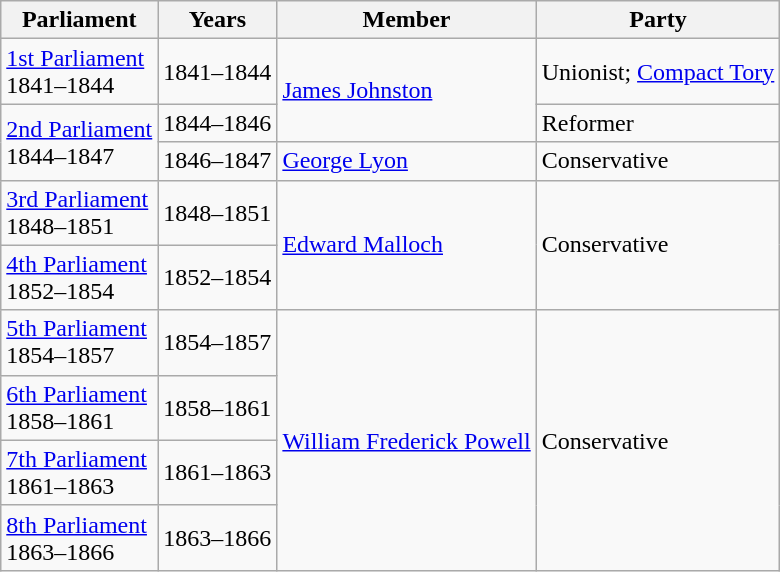<table class="wikitable">
<tr>
<th>Parliament</th>
<th>Years</th>
<th>Member</th>
<th>Party</th>
</tr>
<tr>
<td><a href='#'>1st Parliament</a><br>1841–1844</td>
<td>1841–1844</td>
<td rowspan="2"><a href='#'>James Johnston</a></td>
<td>Unionist;  <a href='#'>Compact Tory</a></td>
</tr>
<tr>
<td rowspan="2"><a href='#'>2nd Parliament</a><br>1844–1847</td>
<td>1844–1846</td>
<td>Reformer</td>
</tr>
<tr>
<td>1846–1847</td>
<td><a href='#'>George Lyon</a></td>
<td>Conservative</td>
</tr>
<tr>
<td><a href='#'>3rd Parliament</a><br>1848–1851</td>
<td>1848–1851</td>
<td rowspan="2"><a href='#'>Edward Malloch</a></td>
<td rowspan="2">Conservative</td>
</tr>
<tr>
<td><a href='#'>4th Parliament</a><br>1852–1854</td>
<td>1852–1854</td>
</tr>
<tr>
<td><a href='#'>5th Parliament</a><br>1854–1857</td>
<td>1854–1857</td>
<td rowspan="4"><a href='#'>William Frederick Powell</a></td>
<td rowspan="4">Conservative</td>
</tr>
<tr>
<td><a href='#'>6th Parliament</a><br>1858–1861</td>
<td>1858–1861</td>
</tr>
<tr>
<td><a href='#'>7th Parliament</a><br>1861–1863</td>
<td>1861–1863</td>
</tr>
<tr>
<td><a href='#'>8th Parliament</a><br>1863–1866</td>
<td>1863–1866</td>
</tr>
</table>
